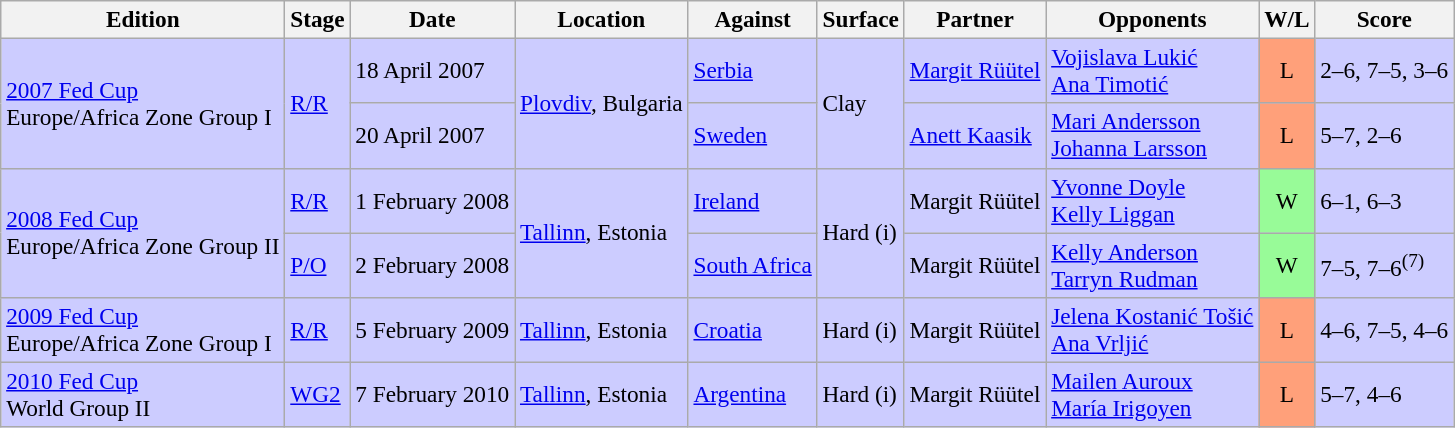<table class=wikitable style=font-size:97%>
<tr>
<th>Edition</th>
<th>Stage</th>
<th>Date</th>
<th>Location</th>
<th>Against</th>
<th>Surface</th>
<th>Partner</th>
<th>Opponents</th>
<th>W/L</th>
<th>Score</th>
</tr>
<tr style="background:#ccf;">
<td rowspan="2"><a href='#'>2007 Fed Cup</a> <br> Europe/Africa Zone Group I</td>
<td rowspan="2"><a href='#'>R/R</a></td>
<td>18 April 2007</td>
<td rowspan="2"><a href='#'>Plovdiv</a>, Bulgaria</td>
<td> <a href='#'>Serbia</a></td>
<td rowspan="2">Clay</td>
<td> <a href='#'>Margit Rüütel</a></td>
<td> <a href='#'>Vojislava Lukić</a> <br>  <a href='#'>Ana Timotić</a></td>
<td style="text-align:center; background:#ffa07a;">L</td>
<td>2–6, 7–5, 3–6</td>
</tr>
<tr style="background:#ccf;">
<td>20 April 2007</td>
<td> <a href='#'>Sweden</a></td>
<td> <a href='#'>Anett Kaasik</a></td>
<td> <a href='#'>Mari Andersson</a> <br>  <a href='#'>Johanna Larsson</a></td>
<td style="text-align:center; background:#ffa07a;">L</td>
<td>5–7, 2–6</td>
</tr>
<tr style="background:#ccf;">
<td rowspan="2"><a href='#'>2008 Fed Cup</a> <br> Europe/Africa Zone Group II</td>
<td><a href='#'>R/R</a></td>
<td>1 February 2008</td>
<td rowspan="2"><a href='#'>Tallinn</a>, Estonia</td>
<td> <a href='#'>Ireland</a></td>
<td rowspan="2">Hard (i)</td>
<td> Margit Rüütel</td>
<td> <a href='#'>Yvonne Doyle</a> <br>  <a href='#'>Kelly Liggan</a></td>
<td style="text-align:center; background:#98fb98;">W</td>
<td>6–1, 6–3</td>
</tr>
<tr style="background:#ccf;">
<td><a href='#'>P/O</a></td>
<td>2 February 2008</td>
<td> <a href='#'>South Africa</a></td>
<td> Margit Rüütel</td>
<td> <a href='#'>Kelly Anderson</a> <br>  <a href='#'>Tarryn Rudman</a></td>
<td style="text-align:center; background:#98fb98;">W</td>
<td>7–5, 7–6<sup>(7)</sup></td>
</tr>
<tr style="background:#ccf;">
<td><a href='#'>2009 Fed Cup</a> <br> Europe/Africa Zone Group I</td>
<td><a href='#'>R/R</a></td>
<td>5 February 2009</td>
<td><a href='#'>Tallinn</a>, Estonia</td>
<td> <a href='#'>Croatia</a></td>
<td>Hard (i)</td>
<td> Margit Rüütel</td>
<td> <a href='#'>Jelena Kostanić Tošić</a> <br>  <a href='#'>Ana Vrljić</a></td>
<td style="text-align:center; background:#ffa07a;">L</td>
<td>4–6, 7–5, 4–6</td>
</tr>
<tr style="background:#ccf;">
<td><a href='#'>2010 Fed Cup</a> <br> World Group II</td>
<td><a href='#'>WG2</a></td>
<td>7 February 2010</td>
<td><a href='#'>Tallinn</a>, Estonia</td>
<td> <a href='#'>Argentina</a></td>
<td>Hard (i)</td>
<td> Margit Rüütel</td>
<td> <a href='#'>Mailen Auroux</a> <br>  <a href='#'>María Irigoyen</a></td>
<td style="text-align:center; background:#ffa07a;">L</td>
<td>5–7, 4–6</td>
</tr>
</table>
